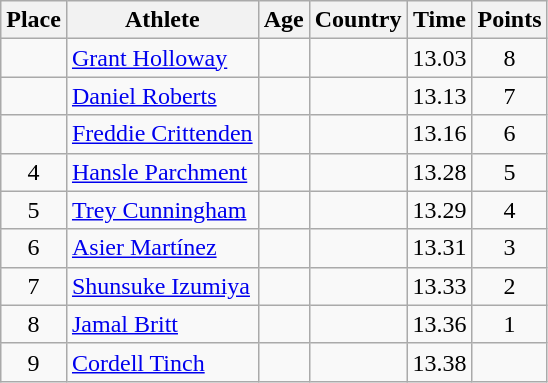<table class="wikitable mw-datatable sortable">
<tr>
<th>Place</th>
<th>Athlete</th>
<th>Age</th>
<th>Country</th>
<th>Time</th>
<th>Points</th>
</tr>
<tr>
<td align=center></td>
<td><a href='#'>Grant Holloway</a></td>
<td></td>
<td></td>
<td>13.03</td>
<td align=center>8</td>
</tr>
<tr>
<td align=center></td>
<td><a href='#'>Daniel Roberts</a></td>
<td></td>
<td></td>
<td>13.13</td>
<td align=center>7</td>
</tr>
<tr>
<td align=center></td>
<td><a href='#'>Freddie Crittenden</a></td>
<td></td>
<td></td>
<td>13.16</td>
<td align=center>6</td>
</tr>
<tr>
<td align=center>4</td>
<td><a href='#'>Hansle Parchment</a></td>
<td></td>
<td></td>
<td>13.28</td>
<td align=center>5</td>
</tr>
<tr>
<td align=center>5</td>
<td><a href='#'>Trey Cunningham</a></td>
<td></td>
<td></td>
<td>13.29</td>
<td align=center>4</td>
</tr>
<tr>
<td align=center>6</td>
<td><a href='#'>Asier Martínez</a></td>
<td></td>
<td></td>
<td>13.31</td>
<td align=center>3</td>
</tr>
<tr>
<td align=center>7</td>
<td><a href='#'>Shunsuke Izumiya</a></td>
<td></td>
<td></td>
<td>13.33</td>
<td align=center>2</td>
</tr>
<tr>
<td align=center>8</td>
<td><a href='#'>Jamal Britt</a></td>
<td></td>
<td></td>
<td>13.36</td>
<td align=center>1</td>
</tr>
<tr>
<td align=center>9</td>
<td><a href='#'>Cordell Tinch</a></td>
<td></td>
<td></td>
<td>13.38</td>
<td align=center></td>
</tr>
</table>
